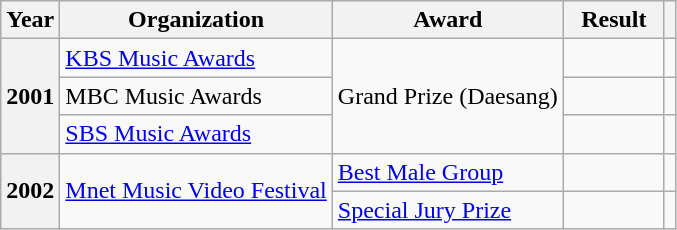<table class="wikitable plainrowheaders">
<tr>
<th scope="col">Year</th>
<th scope="col">Organization</th>
<th scope="col">Award</th>
<th scope="col" width="60">Result</th>
<th class="unsortable"></th>
</tr>
<tr>
<th scope="row" rowspan="3">2001</th>
<td><a href='#'>KBS Music Awards</a></td>
<td rowspan="3">Grand Prize (Daesang)</td>
<td></td>
<td align="center"></td>
</tr>
<tr>
<td>MBC Music Awards</td>
<td></td>
<td></td>
</tr>
<tr>
<td><a href='#'>SBS Music Awards</a></td>
<td></td>
<td align="center"></td>
</tr>
<tr>
<th scope="row" rowspan="2">2002</th>
<td rowspan="2"><a href='#'>Mnet Music Video Festival</a></td>
<td><a href='#'>Best Male Group</a></td>
<td></td>
<td></td>
</tr>
<tr>
<td><a href='#'>Special Jury Prize</a></td>
<td></td>
<td></td>
</tr>
</table>
